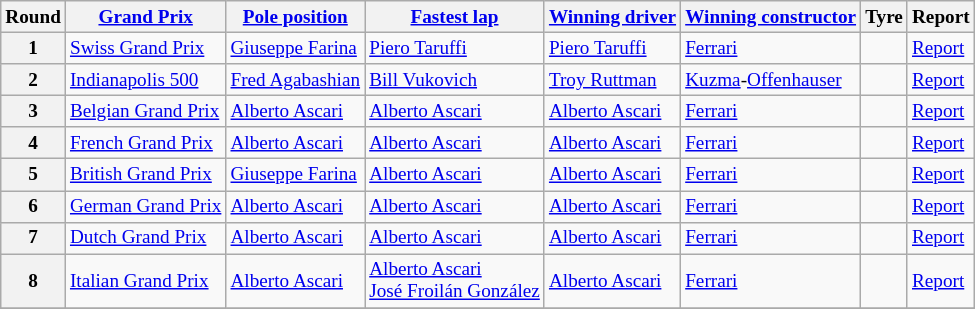<table class="wikitable" style="font-size:80%">
<tr>
<th>Round</th>
<th><a href='#'>Grand Prix</a></th>
<th><a href='#'>Pole position</a></th>
<th><a href='#'>Fastest lap</a></th>
<th><a href='#'>Winning driver</a></th>
<th><a href='#'>Winning constructor</a></th>
<th>Tyre</th>
<th>Report</th>
</tr>
<tr>
<th>1</th>
<td> <a href='#'>Swiss Grand Prix</a></td>
<td> <a href='#'>Giuseppe Farina</a></td>
<td> <a href='#'>Piero Taruffi</a></td>
<td> <a href='#'>Piero Taruffi</a></td>
<td> <a href='#'>Ferrari</a></td>
<td></td>
<td><a href='#'>Report</a></td>
</tr>
<tr>
<th>2</th>
<td> <a href='#'>Indianapolis 500</a></td>
<td> <a href='#'>Fred Agabashian</a></td>
<td> <a href='#'>Bill Vukovich</a></td>
<td> <a href='#'>Troy Ruttman</a></td>
<td> <a href='#'>Kuzma</a>-<a href='#'>Offenhauser</a></td>
<td></td>
<td><a href='#'>Report</a></td>
</tr>
<tr>
<th>3</th>
<td> <a href='#'>Belgian Grand Prix</a></td>
<td> <a href='#'>Alberto Ascari</a></td>
<td> <a href='#'>Alberto Ascari</a></td>
<td> <a href='#'>Alberto Ascari</a></td>
<td> <a href='#'>Ferrari</a></td>
<td></td>
<td><a href='#'>Report</a></td>
</tr>
<tr>
<th>4</th>
<td> <a href='#'>French Grand Prix</a></td>
<td> <a href='#'>Alberto Ascari</a></td>
<td> <a href='#'>Alberto Ascari</a></td>
<td> <a href='#'>Alberto Ascari</a></td>
<td> <a href='#'>Ferrari</a></td>
<td></td>
<td><a href='#'>Report</a></td>
</tr>
<tr>
<th>5</th>
<td> <a href='#'>British Grand Prix</a></td>
<td> <a href='#'>Giuseppe Farina</a></td>
<td> <a href='#'>Alberto Ascari</a></td>
<td> <a href='#'>Alberto Ascari</a></td>
<td> <a href='#'>Ferrari</a></td>
<td></td>
<td><a href='#'>Report</a></td>
</tr>
<tr>
<th>6</th>
<td> <a href='#'>German Grand Prix</a></td>
<td> <a href='#'>Alberto Ascari</a></td>
<td> <a href='#'>Alberto Ascari</a></td>
<td> <a href='#'>Alberto Ascari</a></td>
<td> <a href='#'>Ferrari</a></td>
<td></td>
<td><a href='#'>Report</a></td>
</tr>
<tr>
<th>7</th>
<td> <a href='#'>Dutch Grand Prix</a></td>
<td> <a href='#'>Alberto Ascari</a></td>
<td> <a href='#'>Alberto Ascari</a></td>
<td> <a href='#'>Alberto Ascari</a></td>
<td> <a href='#'>Ferrari</a></td>
<td></td>
<td><a href='#'>Report</a></td>
</tr>
<tr>
<th>8</th>
<td> <a href='#'>Italian Grand Prix</a></td>
<td> <a href='#'>Alberto Ascari</a></td>
<td> <a href='#'>Alberto Ascari</a><br> <a href='#'>José Froilán González</a></td>
<td> <a href='#'>Alberto Ascari</a></td>
<td> <a href='#'>Ferrari</a></td>
<td></td>
<td><a href='#'>Report</a></td>
</tr>
<tr>
</tr>
</table>
